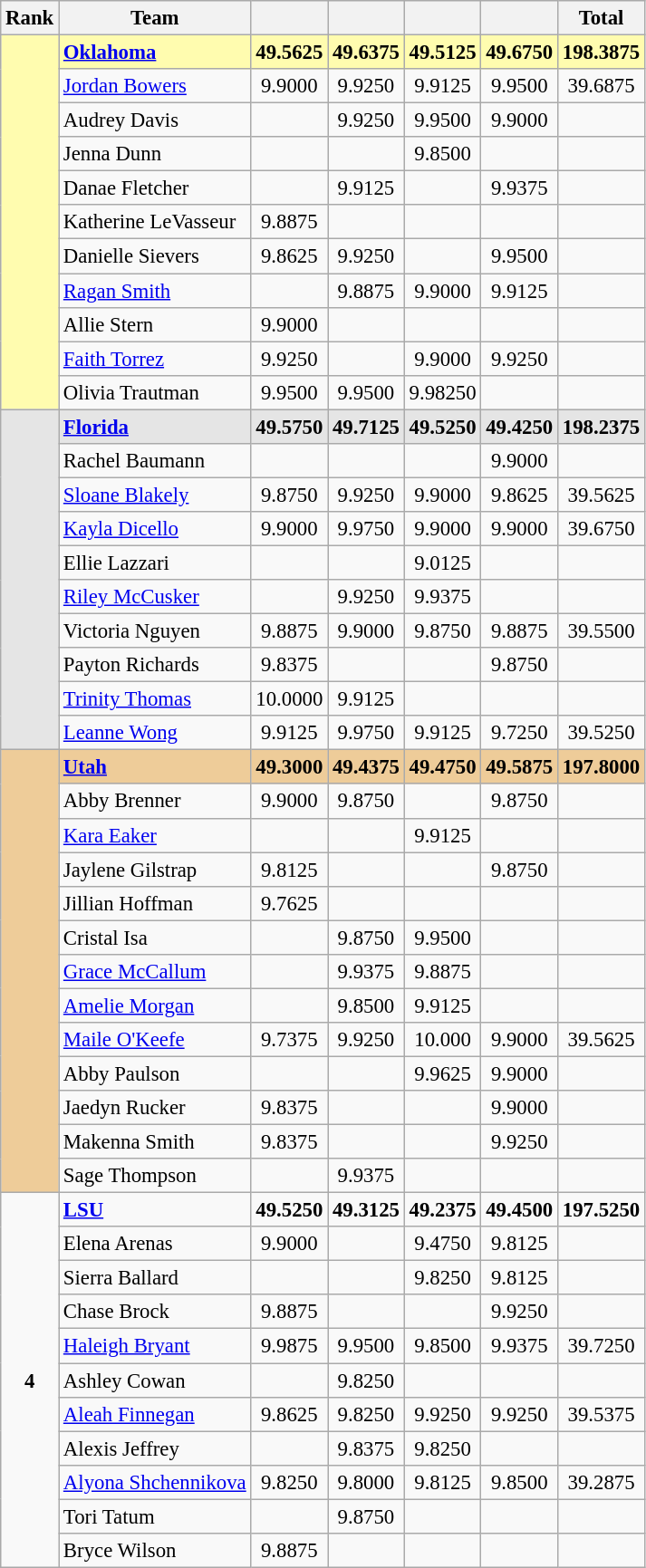<table class="wikitable" style="text-align:center; font-size:95%">
<tr>
<th rowspan="1">Rank</th>
<th rowspan="1">Team</th>
<th colspan="1"></th>
<th colspan="1"></th>
<th colspan="1"></th>
<th colspan="1"></th>
<th rowspan="1">Total</th>
</tr>
<tr style="background:#fffcaf;">
<td rowspan="11"></td>
<td style="text-align:left;"><strong><a href='#'>Oklahoma</a></strong></td>
<td><strong>49.5625</strong></td>
<td><strong>49.6375</strong></td>
<td><strong>49.5125</strong></td>
<td><strong>49.6750</strong></td>
<td><strong>198.3875</strong></td>
</tr>
<tr>
<td style="text-align:left;"><a href='#'>Jordan Bowers</a></td>
<td>9.9000</td>
<td>9.9250</td>
<td>9.9125</td>
<td>9.9500</td>
<td>39.6875</td>
</tr>
<tr>
<td style="text-align:left;">Audrey Davis</td>
<td></td>
<td>9.9250</td>
<td>9.9500</td>
<td>9.9000</td>
<td></td>
</tr>
<tr>
<td style="text-align:left;">Jenna Dunn</td>
<td></td>
<td></td>
<td>9.8500</td>
<td></td>
<td></td>
</tr>
<tr>
<td style="text-align:left;">Danae Fletcher</td>
<td></td>
<td>9.9125</td>
<td></td>
<td>9.9375</td>
<td></td>
</tr>
<tr>
<td style="text-align:left;">Katherine LeVasseur</td>
<td>9.8875</td>
<td></td>
<td></td>
<td></td>
<td></td>
</tr>
<tr>
<td style="text-align:left;">Danielle Sievers</td>
<td>9.8625</td>
<td>9.9250</td>
<td></td>
<td>9.9500</td>
<td></td>
</tr>
<tr>
<td style="text-align:left;"><a href='#'>Ragan Smith</a></td>
<td></td>
<td>9.8875</td>
<td>9.9000</td>
<td>9.9125</td>
<td></td>
</tr>
<tr>
<td style="text-align:left;">Allie Stern</td>
<td>9.9000</td>
<td></td>
<td></td>
<td></td>
<td></td>
</tr>
<tr>
<td style="text-align:left;"><a href='#'>Faith Torrez</a></td>
<td>9.9250</td>
<td></td>
<td>9.9000</td>
<td>9.9250</td>
<td></td>
</tr>
<tr>
<td style="text-align:left;">Olivia Trautman</td>
<td>9.9500</td>
<td>9.9500</td>
<td>9.98250</td>
<td></td>
<td></td>
</tr>
<tr style="background:#e5e5e5;">
<td rowspan="10"></td>
<td style="text-align:left;"><strong><a href='#'>Florida</a></strong></td>
<td><strong>49.5750</strong></td>
<td><strong>49.7125</strong></td>
<td><strong>49.5250</strong></td>
<td><strong>49.4250</strong></td>
<td><strong>198.2375</strong></td>
</tr>
<tr>
<td style="text-align:left;">Rachel Baumann</td>
<td></td>
<td></td>
<td></td>
<td>9.9000</td>
<td></td>
</tr>
<tr>
<td style="text-align:left;"><a href='#'>Sloane Blakely</a></td>
<td>9.8750</td>
<td>9.9250</td>
<td>9.9000</td>
<td>9.8625</td>
<td>39.5625</td>
</tr>
<tr>
<td style="text-align:left;"><a href='#'>Kayla Dicello</a></td>
<td>9.9000</td>
<td>9.9750</td>
<td>9.9000</td>
<td>9.9000</td>
<td>39.6750</td>
</tr>
<tr>
<td style="text-align:left;">Ellie Lazzari</td>
<td></td>
<td></td>
<td>9.0125</td>
<td></td>
<td></td>
</tr>
<tr>
<td style="text-align:left;"><a href='#'>Riley McCusker</a></td>
<td></td>
<td>9.9250</td>
<td>9.9375</td>
<td></td>
<td></td>
</tr>
<tr>
<td style="text-align:left;">Victoria Nguyen</td>
<td>9.8875</td>
<td>9.9000</td>
<td>9.8750</td>
<td>9.8875</td>
<td>39.5500</td>
</tr>
<tr>
<td style="text-align:left;">Payton Richards</td>
<td>9.8375</td>
<td></td>
<td></td>
<td>9.8750</td>
<td></td>
</tr>
<tr>
<td style="text-align:left;"><a href='#'>Trinity Thomas</a></td>
<td>10.0000</td>
<td>9.9125</td>
<td></td>
<td></td>
<td></td>
</tr>
<tr>
<td style="text-align:left;"><a href='#'>Leanne Wong</a></td>
<td>9.9125</td>
<td>9.9750</td>
<td>9.9125</td>
<td>9.7250</td>
<td>39.5250</td>
</tr>
<tr style="background:#ec9;">
<td rowspan="13"></td>
<td style="text-align:left;"><strong><a href='#'>Utah</a></strong></td>
<td><strong>49.3000</strong></td>
<td><strong>49.4375</strong></td>
<td><strong>49.4750</strong></td>
<td><strong>49.5875</strong></td>
<td><strong>197.8000</strong></td>
</tr>
<tr>
<td style="text-align:left;">Abby Brenner</td>
<td>9.9000</td>
<td>9.8750</td>
<td></td>
<td>9.8750</td>
<td></td>
</tr>
<tr>
<td style="text-align:left;"><a href='#'>Kara Eaker</a></td>
<td></td>
<td></td>
<td>9.9125</td>
<td></td>
<td></td>
</tr>
<tr>
<td style="text-align:left;">Jaylene Gilstrap</td>
<td>9.8125</td>
<td></td>
<td></td>
<td>9.8750</td>
<td></td>
</tr>
<tr>
<td style="text-align:left;">Jillian Hoffman</td>
<td>9.7625</td>
<td></td>
<td></td>
<td></td>
<td></td>
</tr>
<tr>
<td style="text-align:left;">Cristal Isa</td>
<td></td>
<td>9.8750</td>
<td>9.9500</td>
<td></td>
<td></td>
</tr>
<tr>
<td style="text-align:left;"><a href='#'>Grace McCallum</a></td>
<td></td>
<td>9.9375</td>
<td>9.8875</td>
<td></td>
<td></td>
</tr>
<tr>
<td style="text-align:left;"><a href='#'>Amelie Morgan</a></td>
<td></td>
<td>9.8500</td>
<td>9.9125</td>
<td></td>
<td></td>
</tr>
<tr>
<td style="text-align:left;"><a href='#'>Maile O'Keefe</a></td>
<td>9.7375</td>
<td>9.9250</td>
<td>10.000</td>
<td>9.9000</td>
<td>39.5625</td>
</tr>
<tr>
<td style="text-align:left;">Abby Paulson</td>
<td></td>
<td></td>
<td>9.9625</td>
<td>9.9000</td>
<td></td>
</tr>
<tr>
<td style="text-align:left;">Jaedyn Rucker</td>
<td>9.8375</td>
<td></td>
<td></td>
<td>9.9000</td>
<td></td>
</tr>
<tr>
<td style="text-align:left;">Makenna Smith</td>
<td>9.8375</td>
<td></td>
<td></td>
<td>9.9250</td>
<td></td>
</tr>
<tr>
<td style="text-align:left;">Sage Thompson</td>
<td></td>
<td>9.9375</td>
<td></td>
<td></td>
<td></td>
</tr>
<tr>
<td rowspan="11"><strong>4</strong></td>
<td style="text-align:left;"><strong><a href='#'>LSU</a></strong></td>
<td><strong>49.5250</strong></td>
<td><strong>49.3125</strong></td>
<td><strong>49.2375</strong></td>
<td><strong>49.4500</strong></td>
<td><strong>197.5250</strong></td>
</tr>
<tr>
<td style="text-align:left;">Elena Arenas</td>
<td>9.9000</td>
<td></td>
<td>9.4750</td>
<td>9.8125</td>
<td></td>
</tr>
<tr>
<td style="text-align:left;">Sierra Ballard</td>
<td></td>
<td></td>
<td>9.8250</td>
<td>9.8125</td>
<td></td>
</tr>
<tr>
<td style="text-align:left;">Chase Brock</td>
<td>9.8875</td>
<td></td>
<td></td>
<td>9.9250</td>
<td></td>
</tr>
<tr>
<td style="text-align:left;"><a href='#'>Haleigh Bryant</a></td>
<td>9.9875</td>
<td>9.9500</td>
<td>9.8500</td>
<td>9.9375</td>
<td>39.7250</td>
</tr>
<tr>
<td style="text-align:left;">Ashley Cowan</td>
<td></td>
<td>9.8250</td>
<td></td>
<td></td>
<td></td>
</tr>
<tr>
<td style="text-align:left;"><a href='#'>Aleah Finnegan</a></td>
<td>9.8625</td>
<td>9.8250</td>
<td>9.9250</td>
<td>9.9250</td>
<td>39.5375</td>
</tr>
<tr>
<td style="text-align:left;">Alexis Jeffrey</td>
<td></td>
<td>9.8375</td>
<td>9.8250</td>
<td></td>
<td></td>
</tr>
<tr>
<td style="text-align:left;"><a href='#'>Alyona Shchennikova</a></td>
<td>9.8250</td>
<td>9.8000</td>
<td>9.8125</td>
<td>9.8500</td>
<td>39.2875</td>
</tr>
<tr>
<td style="text-align:left;">Tori Tatum</td>
<td></td>
<td>9.8750</td>
<td></td>
<td></td>
<td></td>
</tr>
<tr>
<td style="text-align:left;">Bryce Wilson</td>
<td>9.8875</td>
<td></td>
<td></td>
<td></td>
<td></td>
</tr>
</table>
